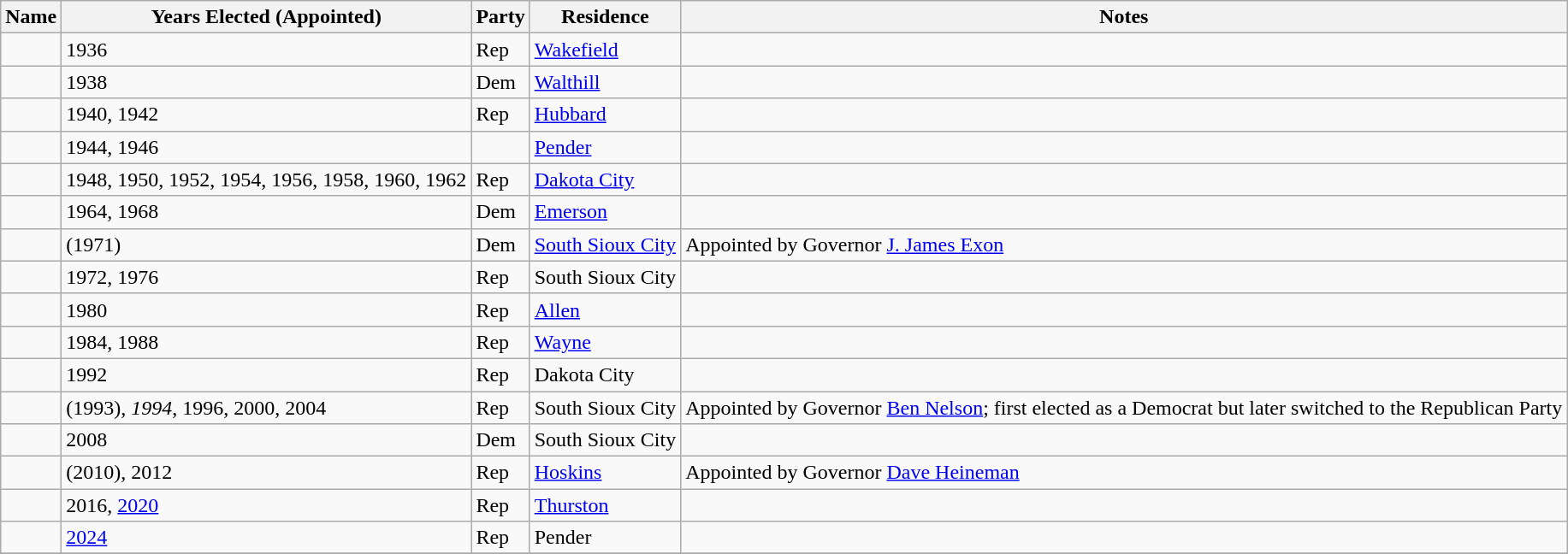<table class="wikitable sortable">
<tr>
<th>Name</th>
<th>Years Elected (Appointed)</th>
<th>Party</th>
<th>Residence</th>
<th>Notes</th>
</tr>
<tr>
<td></td>
<td>1936</td>
<td>Rep</td>
<td><a href='#'>Wakefield</a></td>
<td></td>
</tr>
<tr>
<td></td>
<td>1938</td>
<td>Dem</td>
<td><a href='#'>Walthill</a></td>
<td></td>
</tr>
<tr>
<td></td>
<td>1940, 1942</td>
<td>Rep</td>
<td><a href='#'>Hubbard</a></td>
<td></td>
</tr>
<tr>
<td></td>
<td>1944, 1946</td>
<td></td>
<td><a href='#'>Pender</a></td>
<td></td>
</tr>
<tr>
<td></td>
<td>1948, 1950, 1952, 1954, 1956, 1958, 1960, 1962</td>
<td>Rep</td>
<td><a href='#'>Dakota City</a></td>
<td></td>
</tr>
<tr>
<td></td>
<td>1964, 1968</td>
<td>Dem</td>
<td><a href='#'>Emerson</a></td>
<td></td>
</tr>
<tr>
<td></td>
<td>(1971)</td>
<td>Dem</td>
<td><a href='#'>South Sioux City</a></td>
<td>Appointed by Governor <a href='#'>J. James Exon</a></td>
</tr>
<tr>
<td></td>
<td>1972, 1976</td>
<td>Rep</td>
<td>South Sioux City</td>
<td></td>
</tr>
<tr>
<td></td>
<td>1980</td>
<td>Rep</td>
<td><a href='#'>Allen</a></td>
<td></td>
</tr>
<tr>
<td></td>
<td>1984, 1988</td>
<td>Rep</td>
<td><a href='#'>Wayne</a></td>
<td></td>
</tr>
<tr>
<td></td>
<td>1992</td>
<td>Rep</td>
<td>Dakota City</td>
<td></td>
</tr>
<tr>
<td></td>
<td>(1993), <em>1994</em>, 1996, 2000, 2004</td>
<td>Rep</td>
<td>South Sioux City</td>
<td>Appointed by Governor <a href='#'>Ben Nelson</a>; first elected as a Democrat but later switched to the Republican Party</td>
</tr>
<tr>
<td></td>
<td>2008</td>
<td>Dem</td>
<td>South Sioux City</td>
<td></td>
</tr>
<tr>
<td></td>
<td>(2010), 2012</td>
<td>Rep</td>
<td><a href='#'>Hoskins</a></td>
<td>Appointed by Governor <a href='#'>Dave Heineman</a></td>
</tr>
<tr>
<td></td>
<td>2016, <a href='#'>2020</a></td>
<td>Rep</td>
<td><a href='#'>Thurston</a></td>
<td></td>
</tr>
<tr>
<td></td>
<td><a href='#'>2024</a></td>
<td>Rep</td>
<td>Pender</td>
<td></td>
</tr>
<tr>
</tr>
</table>
